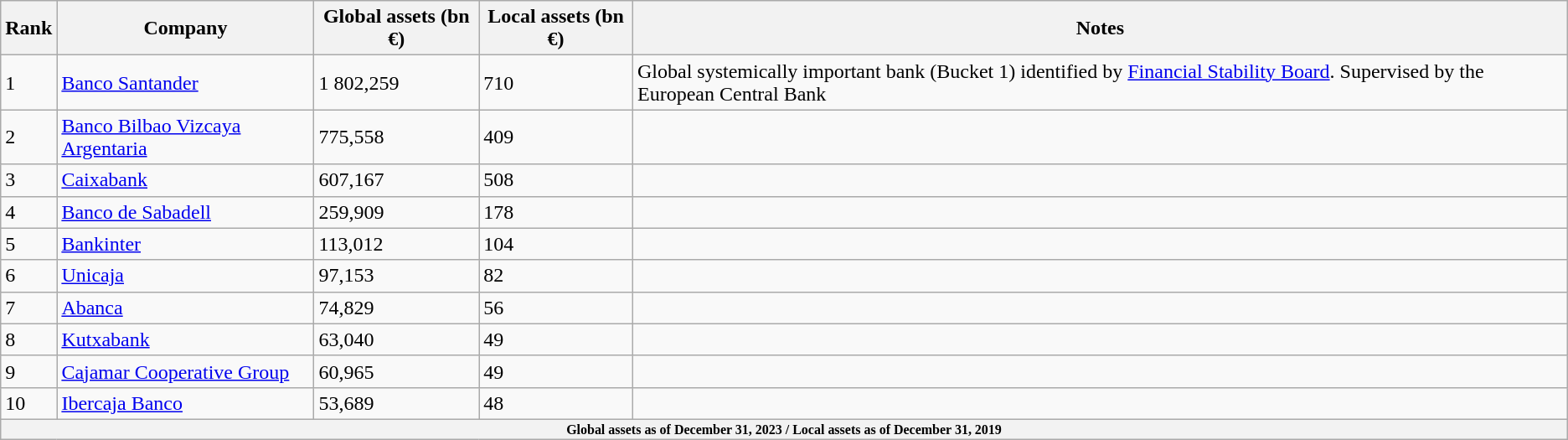<table class="wikitable sortable">
<tr>
<th>Rank</th>
<th>Company</th>
<th>Global assets (bn €)</th>
<th>Local assets (bn €)</th>
<th>Notes</th>
</tr>
<tr>
<td>1</td>
<td><a href='#'>Banco Santander</a></td>
<td>1 802,259</td>
<td>710</td>
<td>Global systemically important bank (Bucket 1) identified by <a href='#'>Financial Stability Board</a>. Supervised by the European Central Bank</td>
</tr>
<tr>
<td>2</td>
<td><a href='#'>Banco Bilbao Vizcaya Argentaria</a></td>
<td>775,558</td>
<td>409</td>
<td></td>
</tr>
<tr>
<td>3</td>
<td><a href='#'>Caixabank</a></td>
<td>607,167</td>
<td>508</td>
<td></td>
</tr>
<tr>
<td>4</td>
<td><a href='#'>Banco de Sabadell</a></td>
<td>259,909</td>
<td>178</td>
<td></td>
</tr>
<tr>
<td>5</td>
<td><a href='#'>Bankinter</a></td>
<td>113,012</td>
<td>104</td>
<td></td>
</tr>
<tr>
<td>6</td>
<td><a href='#'>Unicaja</a></td>
<td>97,153</td>
<td>82</td>
<td></td>
</tr>
<tr>
<td>7</td>
<td><a href='#'>Abanca</a></td>
<td>74,829</td>
<td>56</td>
<td></td>
</tr>
<tr>
<td>8</td>
<td><a href='#'>Kutxabank</a></td>
<td>63,040</td>
<td>49</td>
<td></td>
</tr>
<tr>
<td>9</td>
<td><a href='#'>Cajamar Cooperative Group</a></td>
<td>60,965</td>
<td>49</td>
<td></td>
</tr>
<tr>
<td>10</td>
<td><a href='#'>Ibercaja Banco</a></td>
<td>53,689</td>
<td>48</td>
<td></td>
</tr>
<tr>
<th colspan="5" style="text-align:center; font-size:8pt;">Global assets as of December 31, 2023 / Local assets as of December 31, 2019</th>
</tr>
</table>
